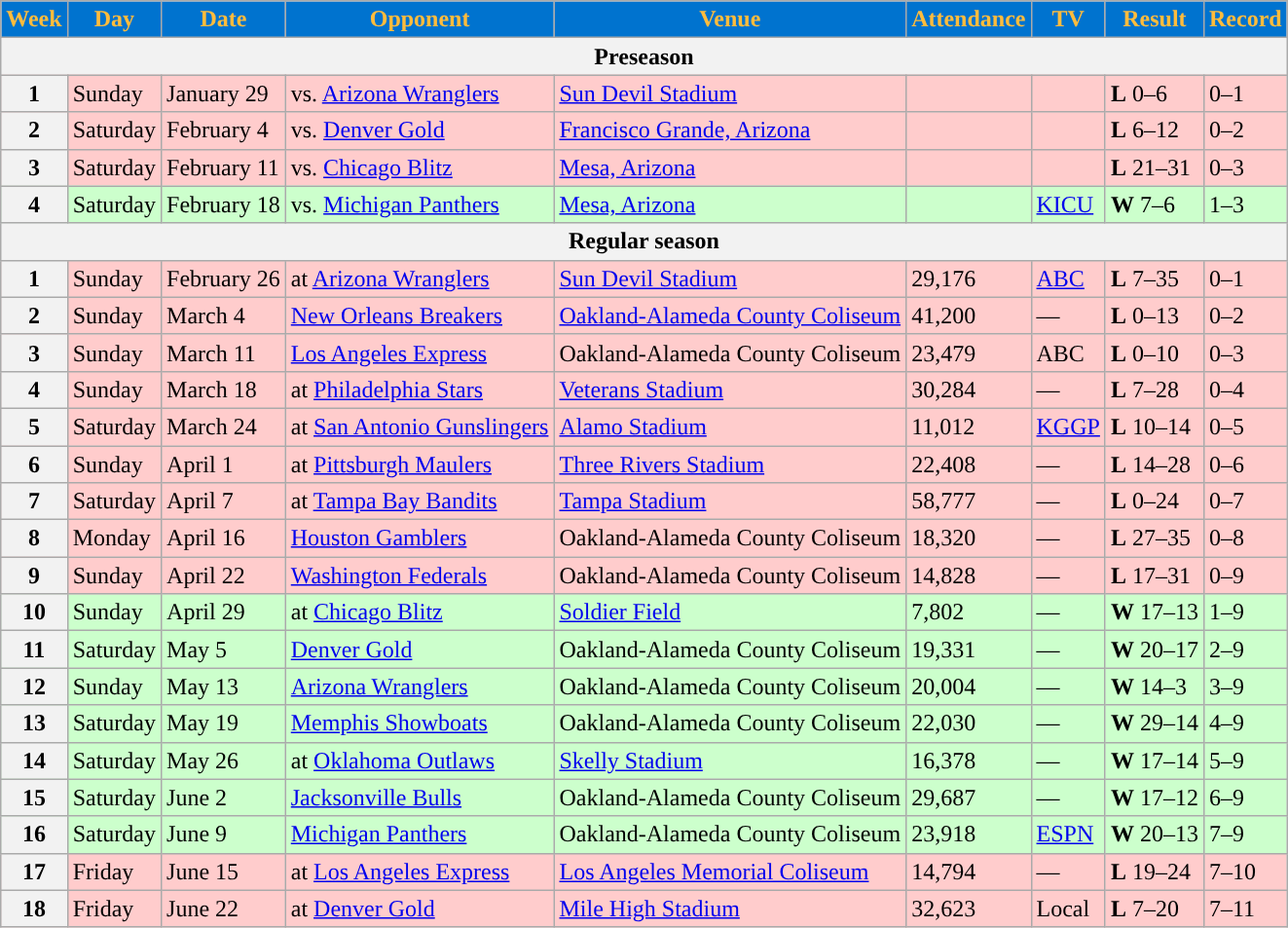<table class="wikitable">
<tr>
<th style="background:#0073CF; color:#FFBC3D;">Week</th>
<th style="background:#0073CF; color:#FFBC3D;">Day</th>
<th style="background:#0073CF; color:#FFBC3D;">Date</th>
<th style="background:#0073CF; color:#FFBC3D;">Opponent</th>
<th style="background:#0073CF; color:#FFBC3D;">Venue</th>
<th style="background:#0073CF; color:#FFBC3D;">Attendance</th>
<th style="background:#0073CF; color:#FFBC3D;">TV</th>
<th style="background:#0073CF; color:#FFBC3D;">Result</th>
<th style="background:#0073CF; color:#FFBC3D;">Record</th>
</tr>
<tr style="text-align:center;">
<th colspan="9">Preseason</th>
</tr>
<tr style="background:#fcc">
<th>1</th>
<td>Sunday</td>
<td>January 29</td>
<td>vs. <a href='#'>Arizona Wranglers</a></td>
<td><a href='#'>Sun Devil Stadium</a></td>
<td></td>
<td></td>
<td><strong>L</strong> 0–6</td>
<td>0–1</td>
</tr>
<tr style="background:#fcc">
<th>2</th>
<td>Saturday</td>
<td>February 4</td>
<td>vs. <a href='#'>Denver Gold</a></td>
<td><a href='#'>Francisco Grande, Arizona</a></td>
<td></td>
<td></td>
<td><strong>L</strong> 6–12</td>
<td>0–2</td>
</tr>
<tr style="background:#fcc">
<th>3</th>
<td>Saturday</td>
<td>February 11</td>
<td>vs. <a href='#'>Chicago Blitz</a></td>
<td><a href='#'>Mesa, Arizona</a></td>
<td></td>
<td></td>
<td><strong>L</strong> 21–31</td>
<td>0–3</td>
</tr>
<tr style="background:#cfc">
<th>4</th>
<td>Saturday</td>
<td>February 18</td>
<td>vs. <a href='#'>Michigan Panthers</a></td>
<td><a href='#'>Mesa, Arizona</a></td>
<td></td>
<td><a href='#'>KICU</a></td>
<td><strong>W</strong> 7–6</td>
<td>1–3</td>
</tr>
<tr style="text-align:center;">
<th colspan="9">Regular season</th>
</tr>
<tr style="background:#fcc">
<th>1</th>
<td>Sunday</td>
<td>February 26</td>
<td>at <a href='#'>Arizona Wranglers</a></td>
<td><a href='#'>Sun Devil Stadium</a></td>
<td>29,176</td>
<td><a href='#'>ABC</a></td>
<td><strong>L</strong> 7–35</td>
<td>0–1</td>
</tr>
<tr style="background:#fcc">
<th>2</th>
<td>Sunday</td>
<td>March 4</td>
<td><a href='#'>New Orleans Breakers</a></td>
<td><a href='#'>Oakland-Alameda County Coliseum</a></td>
<td>41,200</td>
<td>—</td>
<td><strong>L</strong> 0–13</td>
<td>0–2</td>
</tr>
<tr style="background:#fcc">
<th>3</th>
<td>Sunday</td>
<td>March 11</td>
<td><a href='#'>Los Angeles Express</a></td>
<td>Oakland-Alameda County Coliseum</td>
<td>23,479</td>
<td>ABC</td>
<td><strong>L</strong> 0–10</td>
<td>0–3</td>
</tr>
<tr style="background:#fcc">
<th>4</th>
<td>Sunday</td>
<td>March 18</td>
<td>at <a href='#'>Philadelphia Stars</a></td>
<td><a href='#'>Veterans Stadium</a></td>
<td>30,284</td>
<td>—</td>
<td><strong>L</strong> 7–28</td>
<td>0–4</td>
</tr>
<tr style="background:#fcc">
<th>5</th>
<td>Saturday</td>
<td>March 24</td>
<td>at <a href='#'>San Antonio Gunslingers</a></td>
<td><a href='#'>Alamo Stadium</a></td>
<td>11,012</td>
<td><a href='#'>KGGP</a></td>
<td><strong>L</strong> 10–14</td>
<td>0–5</td>
</tr>
<tr style="background:#fcc">
<th>6</th>
<td>Sunday</td>
<td>April 1</td>
<td>at <a href='#'>Pittsburgh Maulers</a></td>
<td><a href='#'>Three Rivers Stadium</a></td>
<td>22,408</td>
<td>—</td>
<td><strong>L</strong> 14–28</td>
<td>0–6</td>
</tr>
<tr style="background:#fcc">
<th>7</th>
<td>Saturday</td>
<td>April 7</td>
<td>at <a href='#'>Tampa Bay Bandits</a></td>
<td><a href='#'>Tampa Stadium</a></td>
<td>58,777</td>
<td>—</td>
<td><strong>L</strong> 0–24</td>
<td>0–7</td>
</tr>
<tr style="background:#fcc">
<th>8</th>
<td>Monday</td>
<td>April 16</td>
<td><a href='#'>Houston Gamblers</a></td>
<td>Oakland-Alameda County Coliseum</td>
<td>18,320</td>
<td>—</td>
<td><strong>L</strong> 27–35</td>
<td>0–8</td>
</tr>
<tr style="background:#fcc">
<th>9</th>
<td>Sunday</td>
<td>April 22</td>
<td><a href='#'>Washington Federals</a></td>
<td>Oakland-Alameda County Coliseum</td>
<td>14,828</td>
<td>—</td>
<td><strong>L</strong> 17–31</td>
<td>0–9</td>
</tr>
<tr style="background:#cfc">
<th>10</th>
<td>Sunday</td>
<td>April 29</td>
<td>at <a href='#'>Chicago Blitz</a></td>
<td><a href='#'>Soldier Field</a></td>
<td>7,802</td>
<td>—</td>
<td><strong>W</strong> 17–13</td>
<td>1–9</td>
</tr>
<tr style="background:#cfc">
<th>11</th>
<td>Saturday</td>
<td>May 5</td>
<td><a href='#'>Denver Gold</a></td>
<td>Oakland-Alameda County Coliseum</td>
<td>19,331</td>
<td>—</td>
<td><strong>W</strong> 20–17 </td>
<td>2–9</td>
</tr>
<tr style="background:#cfc">
<th>12</th>
<td>Sunday</td>
<td>May 13</td>
<td><a href='#'>Arizona Wranglers</a></td>
<td>Oakland-Alameda County Coliseum</td>
<td>20,004</td>
<td>—</td>
<td><strong>W</strong> 14–3</td>
<td>3–9</td>
</tr>
<tr style="background:#cfc">
<th>13</th>
<td>Saturday</td>
<td>May 19</td>
<td><a href='#'>Memphis Showboats</a></td>
<td>Oakland-Alameda County Coliseum</td>
<td>22,030</td>
<td>—</td>
<td><strong>W</strong> 29–14</td>
<td>4–9</td>
</tr>
<tr style="background:#cfc">
<th>14</th>
<td>Saturday</td>
<td>May 26</td>
<td>at <a href='#'>Oklahoma Outlaws</a></td>
<td><a href='#'>Skelly Stadium</a></td>
<td>16,378</td>
<td>—</td>
<td><strong>W</strong> 17–14</td>
<td>5–9</td>
</tr>
<tr style="background:#cfc">
<th>15</th>
<td>Saturday</td>
<td>June 2</td>
<td><a href='#'>Jacksonville Bulls</a></td>
<td>Oakland-Alameda County Coliseum</td>
<td>29,687</td>
<td>—</td>
<td><strong>W</strong> 17–12</td>
<td>6–9</td>
</tr>
<tr style="background:#cfc">
<th>16</th>
<td>Saturday</td>
<td>June 9</td>
<td><a href='#'>Michigan Panthers</a></td>
<td>Oakland-Alameda County Coliseum</td>
<td>23,918</td>
<td><a href='#'>ESPN</a></td>
<td><strong>W</strong> 20–13</td>
<td>7–9</td>
</tr>
<tr style="background:#fcc">
<th>17</th>
<td>Friday</td>
<td>June 15</td>
<td>at <a href='#'>Los Angeles Express</a></td>
<td><a href='#'>Los Angeles Memorial Coliseum</a></td>
<td>14,794</td>
<td>—</td>
<td><strong>L</strong> 19–24</td>
<td>7–10</td>
</tr>
<tr style="background:#fcc">
<th>18</th>
<td>Friday</td>
<td>June 22</td>
<td>at <a href='#'>Denver Gold</a></td>
<td><a href='#'>Mile High Stadium</a></td>
<td>32,623</td>
<td>Local</td>
<td><strong>L</strong> 7–20</td>
<td>7–11</td>
</tr>
</table>
